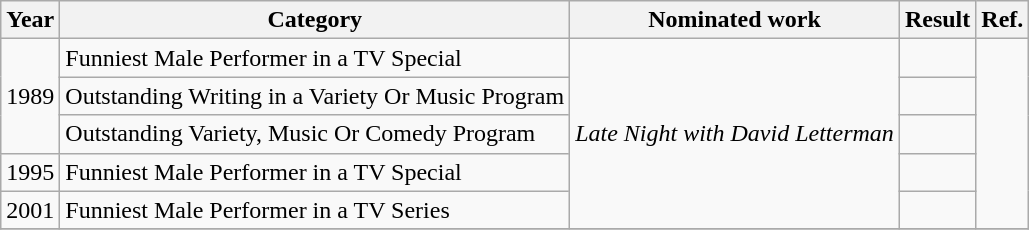<table class="wikitable">
<tr>
<th scope="col">Year</th>
<th scope="col">Category</th>
<th scope="col">Nominated work</th>
<th scope="col">Result</th>
<th>Ref.</th>
</tr>
<tr>
<td rowspan=3>1989</td>
<td>Funniest Male Performer in a TV Special</td>
<td rowspan=5><em>Late Night with David Letterman</em></td>
<td></td>
<td rowspan=5></td>
</tr>
<tr>
<td>Outstanding Writing in a Variety Or Music Program</td>
<td></td>
</tr>
<tr>
<td>Outstanding Variety, Music Or Comedy Program</td>
<td></td>
</tr>
<tr>
<td>1995</td>
<td>Funniest Male Performer in a TV Special</td>
<td></td>
</tr>
<tr>
<td>2001</td>
<td>Funniest Male Performer in a TV Series</td>
<td></td>
</tr>
<tr>
</tr>
</table>
